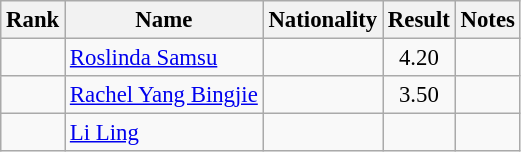<table class="wikitable sortable" style="text-align:center;font-size:95%">
<tr>
<th>Rank</th>
<th>Name</th>
<th>Nationality</th>
<th>Result</th>
<th>Notes</th>
</tr>
<tr>
<td></td>
<td align=left><a href='#'>Roslinda Samsu</a></td>
<td align=left></td>
<td>4.20</td>
<td></td>
</tr>
<tr>
<td></td>
<td align=left><a href='#'>Rachel Yang Bingjie</a></td>
<td align=left></td>
<td>3.50</td>
<td></td>
</tr>
<tr>
<td></td>
<td align=left><a href='#'>Li Ling</a></td>
<td align=left></td>
<td></td>
<td></td>
</tr>
</table>
